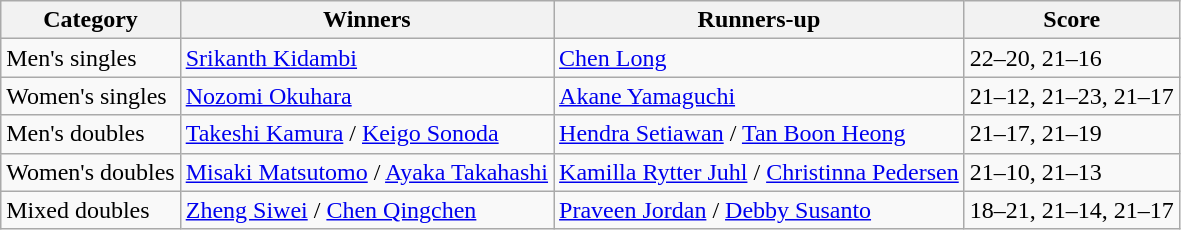<table class=wikitable style="white-space:nowrap;">
<tr>
<th>Category</th>
<th>Winners</th>
<th>Runners-up</th>
<th>Score</th>
</tr>
<tr>
<td>Men's singles</td>
<td> <a href='#'>Srikanth Kidambi</a></td>
<td> <a href='#'>Chen Long</a></td>
<td>22–20, 21–16</td>
</tr>
<tr>
<td>Women's singles</td>
<td> <a href='#'>Nozomi Okuhara</a></td>
<td> <a href='#'>Akane Yamaguchi</a></td>
<td>21–12, 21–23, 21–17</td>
</tr>
<tr>
<td>Men's doubles</td>
<td><a href='#'>Takeshi Kamura</a> / <a href='#'>Keigo Sonoda</a></td>
<td> <a href='#'>Hendra Setiawan</a> /  <a href='#'>Tan Boon Heong</a></td>
<td>21–17, 21–19</td>
</tr>
<tr>
<td>Women's doubles</td>
<td> <a href='#'>Misaki Matsutomo</a> / <a href='#'>Ayaka Takahashi</a></td>
<td> <a href='#'>Kamilla Rytter Juhl</a> / <a href='#'>Christinna Pedersen</a></td>
<td>21–10, 21–13</td>
</tr>
<tr>
<td>Mixed doubles</td>
<td> <a href='#'>Zheng Siwei</a> / <a href='#'>Chen Qingchen</a></td>
<td> <a href='#'>Praveen Jordan</a> / <a href='#'>Debby Susanto</a></td>
<td>18–21, 21–14, 21–17</td>
</tr>
</table>
